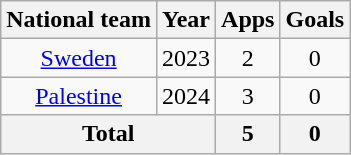<table class="wikitable" style="text-align:center">
<tr>
<th>National team</th>
<th>Year</th>
<th>Apps</th>
<th>Goals</th>
</tr>
<tr>
<td><a href='#'>Sweden</a></td>
<td>2023</td>
<td>2</td>
<td>0</td>
</tr>
<tr>
<td><a href='#'>Palestine</a></td>
<td>2024</td>
<td>3</td>
<td>0</td>
</tr>
<tr>
<th colspan="2">Total</th>
<th>5</th>
<th>0</th>
</tr>
</table>
